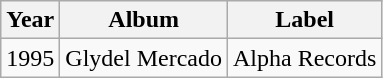<table class="wikitable">
<tr>
<th>Year</th>
<th>Album</th>
<th>Label</th>
</tr>
<tr>
<td>1995</td>
<td>Glydel Mercado</td>
<td>Alpha Records</td>
</tr>
</table>
